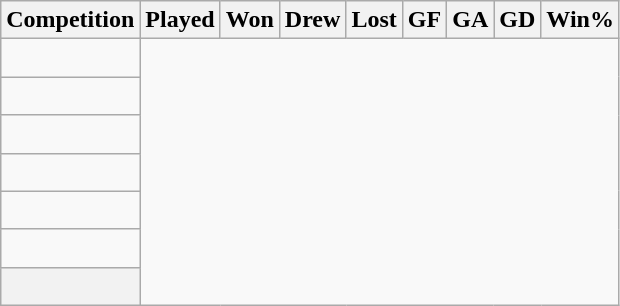<table class="wikitable sortable" style="text-align: center;">
<tr>
<th>Competition</th>
<th>Played</th>
<th>Won</th>
<th>Drew</th>
<th>Lost</th>
<th>GF</th>
<th>GA</th>
<th>GD</th>
<th>Win%</th>
</tr>
<tr>
<td align=left><br></td>
</tr>
<tr>
<td align=left><br></td>
</tr>
<tr>
<td align=left><br></td>
</tr>
<tr>
<td align=left><br></td>
</tr>
<tr>
<td align=left><br></td>
</tr>
<tr>
<td align=left><br></td>
</tr>
<tr class="sortbottom">
<th><br></th>
</tr>
</table>
